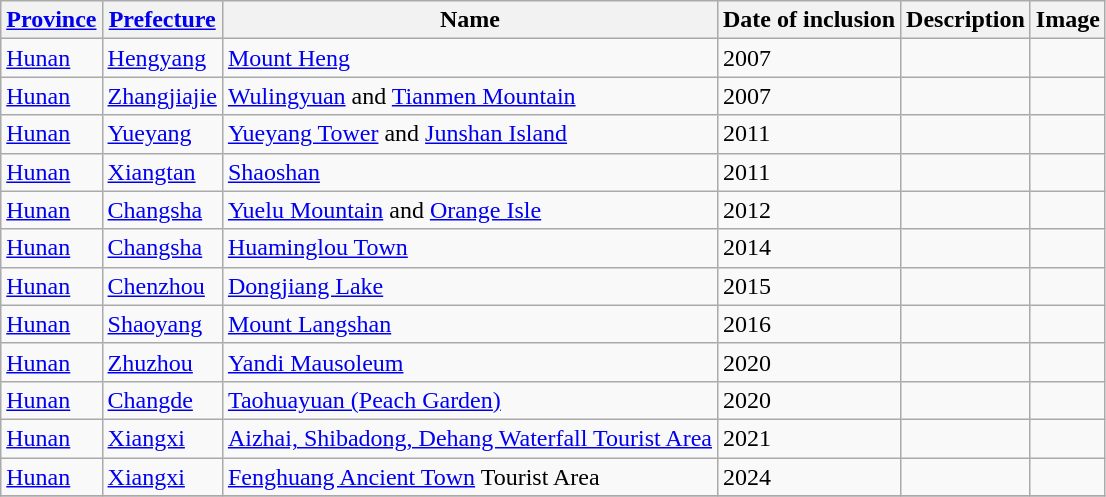<table class="wikitable sortable" style="text-align:left;">
<tr>
<th scope="col"><a href='#'>Province</a></th>
<th scope="col"><a href='#'>Prefecture</a></th>
<th scope="col">Name</th>
<th scope="col">Date of inclusion</th>
<th scope="col">Description</th>
<th scope="col">Image</th>
</tr>
<tr>
<td><a href='#'>Hunan</a></td>
<td><a href='#'>Hengyang</a></td>
<td><a href='#'>Mount Heng</a></td>
<td>2007</td>
<td></td>
<td></td>
</tr>
<tr>
<td><a href='#'>Hunan</a></td>
<td><a href='#'>Zhangjiajie</a></td>
<td><a href='#'>Wulingyuan</a> and <a href='#'>Tianmen Mountain</a></td>
<td>2007</td>
<td></td>
<td></td>
</tr>
<tr>
<td><a href='#'>Hunan</a></td>
<td><a href='#'>Yueyang</a></td>
<td><a href='#'>Yueyang Tower</a> and <a href='#'>Junshan Island</a></td>
<td>2011</td>
<td></td>
<td></td>
</tr>
<tr>
<td><a href='#'>Hunan</a></td>
<td><a href='#'>Xiangtan</a></td>
<td><a href='#'>Shaoshan</a></td>
<td>2011</td>
<td></td>
<td></td>
</tr>
<tr>
<td><a href='#'>Hunan</a></td>
<td><a href='#'>Changsha</a></td>
<td><a href='#'>Yuelu Mountain</a> and <a href='#'>Orange Isle</a></td>
<td>2012</td>
<td></td>
<td></td>
</tr>
<tr>
<td><a href='#'>Hunan</a></td>
<td><a href='#'>Changsha</a></td>
<td><a href='#'>Huaminglou Town</a></td>
<td>2014</td>
<td></td>
<td></td>
</tr>
<tr>
<td><a href='#'>Hunan</a></td>
<td><a href='#'>Chenzhou</a></td>
<td><a href='#'>Dongjiang Lake</a></td>
<td>2015</td>
<td></td>
<td></td>
</tr>
<tr>
<td><a href='#'>Hunan</a></td>
<td><a href='#'>Shaoyang</a></td>
<td><a href='#'>Mount Langshan</a></td>
<td>2016</td>
<td></td>
<td></td>
</tr>
<tr>
<td><a href='#'>Hunan</a></td>
<td><a href='#'>Zhuzhou</a></td>
<td><a href='#'>Yandi Mausoleum</a></td>
<td>2020</td>
<td></td>
<td></td>
</tr>
<tr>
<td><a href='#'>Hunan</a></td>
<td><a href='#'>Changde</a></td>
<td><a href='#'>Taohuayuan (Peach Garden)</a></td>
<td>2020</td>
<td></td>
<td></td>
</tr>
<tr>
<td><a href='#'>Hunan</a></td>
<td><a href='#'>Xiangxi</a></td>
<td><a href='#'>Aizhai, Shibadong, Dehang Waterfall Tourist Area</a></td>
<td>2021</td>
<td></td>
<td></td>
</tr>
<tr>
<td><a href='#'>Hunan</a></td>
<td><a href='#'>Xiangxi</a></td>
<td><a href='#'>Fenghuang Ancient Town</a> Tourist Area</td>
<td>2024</td>
<td></td>
<td></td>
</tr>
<tr>
</tr>
</table>
